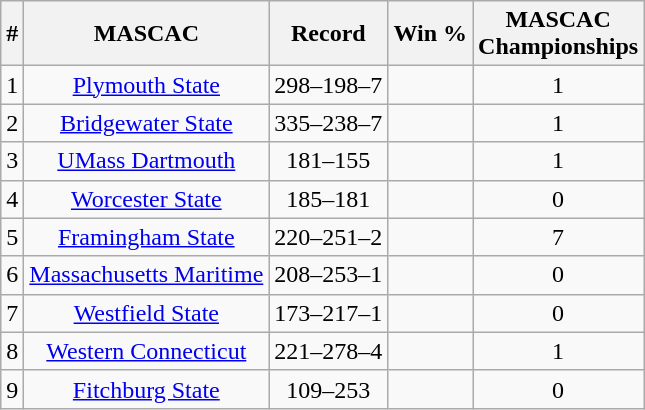<table class="wikitable sortable" style="text-align:center">
<tr>
<th>#</th>
<th>MASCAC</th>
<th>Record</th>
<th>Win %</th>
<th>MASCAC<br>Championships</th>
</tr>
<tr>
<td>1</td>
<td><a href='#'>Plymouth State</a></td>
<td>298–198–7</td>
<td></td>
<td>1</td>
</tr>
<tr>
<td>2</td>
<td><a href='#'>Bridgewater State</a></td>
<td>335–238–7</td>
<td></td>
<td>1</td>
</tr>
<tr>
<td>3</td>
<td><a href='#'>UMass Dartmouth</a></td>
<td>181–155</td>
<td></td>
<td>1</td>
</tr>
<tr>
<td>4</td>
<td><a href='#'>Worcester State</a></td>
<td>185–181</td>
<td></td>
<td>0</td>
</tr>
<tr>
<td>5</td>
<td><a href='#'>Framingham State</a></td>
<td>220–251–2</td>
<td></td>
<td>7</td>
</tr>
<tr>
<td>6</td>
<td><a href='#'>Massachusetts Maritime</a></td>
<td>208–253–1</td>
<td></td>
<td>0</td>
</tr>
<tr>
<td>7</td>
<td><a href='#'>Westfield State</a></td>
<td>173–217–1</td>
<td></td>
<td>0</td>
</tr>
<tr>
<td>8</td>
<td><a href='#'>Western Connecticut</a></td>
<td>221–278–4</td>
<td></td>
<td>1</td>
</tr>
<tr>
<td>9</td>
<td><a href='#'>Fitchburg State</a></td>
<td>109–253</td>
<td></td>
<td>0</td>
</tr>
</table>
